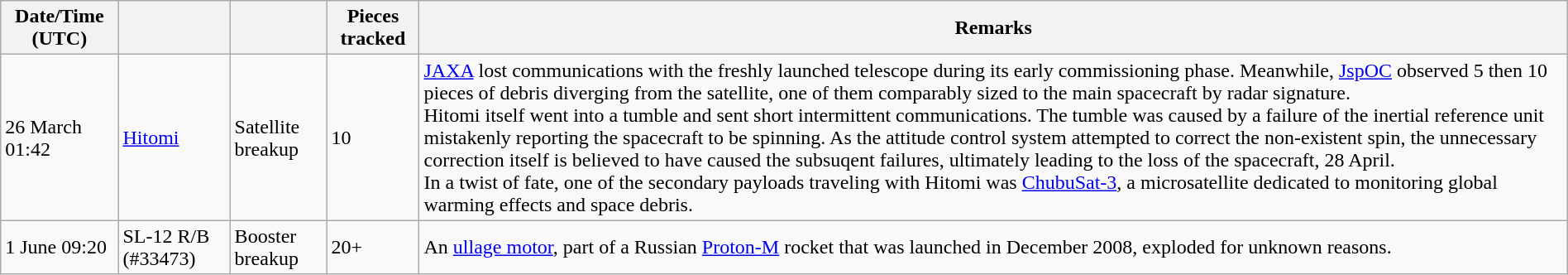<table class="wikitable" style="width:100%;">
<tr>
<th>Date/Time (UTC)</th>
<th></th>
<th></th>
<th>Pieces tracked</th>
<th>Remarks</th>
</tr>
<tr>
<td>26 March 01:42</td>
<td><a href='#'>Hitomi</a></td>
<td>Satellite breakup</td>
<td>10</td>
<td><a href='#'>JAXA</a> lost communications with the freshly launched telescope during its early commissioning phase. Meanwhile, <a href='#'>JspOC</a> observed 5 then 10 pieces of debris diverging from the satellite, one of them comparably sized to the main spacecraft by radar signature.<br>Hitomi itself went into a tumble and sent short intermittent communications. The tumble was caused by a failure of the inertial reference unit mistakenly reporting the spacecraft to be spinning. As the attitude control system attempted to correct the non-existent spin, the unnecessary correction itself is believed to have caused the subsuqent failures, ultimately leading to the loss of the spacecraft, 28 April. <br>In a twist of fate, one of the secondary payloads traveling with Hitomi was <a href='#'>ChubuSat-3</a>, a microsatellite dedicated to monitoring global warming effects and space debris.</td>
</tr>
<tr>
<td>1 June 09:20  </td>
<td>SL-12 R/B (#33473)</td>
<td>Booster breakup</td>
<td>20+ </td>
<td>An <a href='#'>ullage motor</a>, part of a Russian <a href='#'>Proton-M</a> rocket that was launched in December 2008, exploded for unknown reasons.</td>
</tr>
</table>
